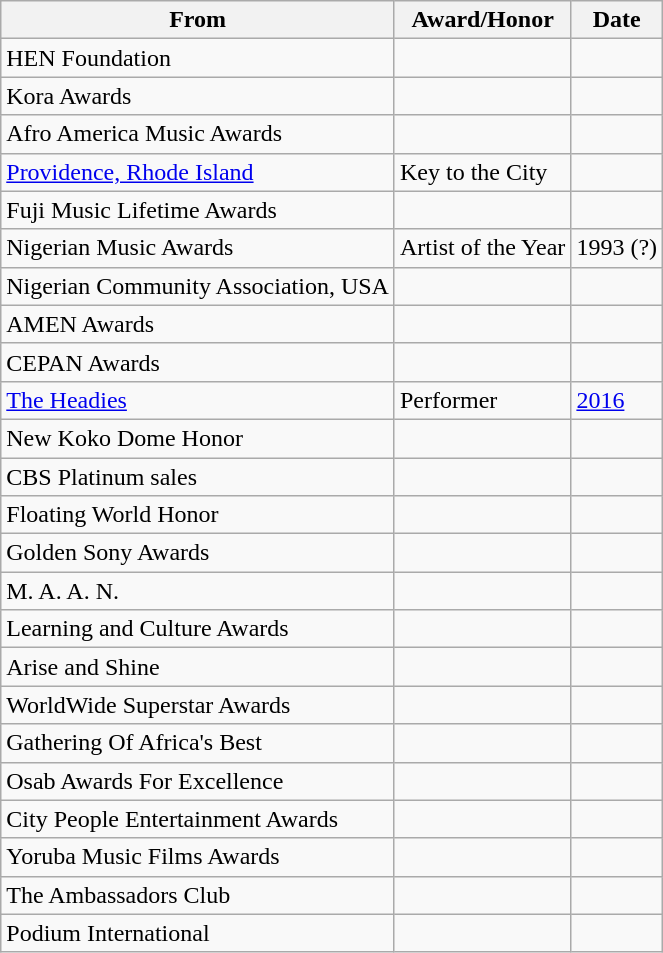<table class="wikitable">
<tr>
<th>From</th>
<th>Award/Honor</th>
<th>Date</th>
</tr>
<tr>
<td>HEN Foundation </td>
<td></td>
<td></td>
</tr>
<tr>
<td>Kora Awards</td>
<td></td>
<td></td>
</tr>
<tr>
<td>Afro America Music Awards </td>
<td></td>
<td></td>
</tr>
<tr>
<td><a href='#'>Providence, Rhode Island</a> </td>
<td>Key to the City</td>
<td></td>
</tr>
<tr>
<td>Fuji Music Lifetime Awards </td>
<td></td>
<td></td>
</tr>
<tr>
<td>Nigerian Music Awards</td>
<td>Artist of the Year</td>
<td>1993 (?)</td>
</tr>
<tr>
<td>Nigerian Community Association, USA </td>
<td></td>
<td></td>
</tr>
<tr>
<td>AMEN Awards </td>
<td></td>
<td></td>
</tr>
<tr>
<td>CEPAN Awards </td>
<td></td>
<td></td>
</tr>
<tr>
<td><a href='#'>The Headies</a></td>
<td>Performer</td>
<td><a href='#'>2016</a></td>
</tr>
<tr>
<td>New Koko Dome Honor </td>
<td></td>
<td></td>
</tr>
<tr>
<td>CBS Platinum sales </td>
<td></td>
<td></td>
</tr>
<tr>
<td>Floating World Honor </td>
<td></td>
<td></td>
</tr>
<tr>
<td>Golden Sony Awards</td>
<td></td>
<td></td>
</tr>
<tr>
<td>M. A. A. N.</td>
<td></td>
<td></td>
</tr>
<tr>
<td>Learning and Culture Awards </td>
<td></td>
<td></td>
</tr>
<tr>
<td>Arise and Shine </td>
<td></td>
<td></td>
</tr>
<tr>
<td>WorldWide Superstar Awards</td>
<td></td>
<td></td>
</tr>
<tr>
<td>Gathering Of Africa's Best </td>
<td></td>
<td></td>
</tr>
<tr>
<td>Osab Awards For Excellence</td>
<td></td>
<td></td>
</tr>
<tr>
<td>City People Entertainment Awards </td>
<td></td>
<td></td>
</tr>
<tr>
<td>Yoruba Music Films Awards </td>
<td></td>
<td></td>
</tr>
<tr>
<td>The Ambassadors Club </td>
<td></td>
<td></td>
</tr>
<tr>
<td>Podium International </td>
<td></td>
<td></td>
</tr>
</table>
